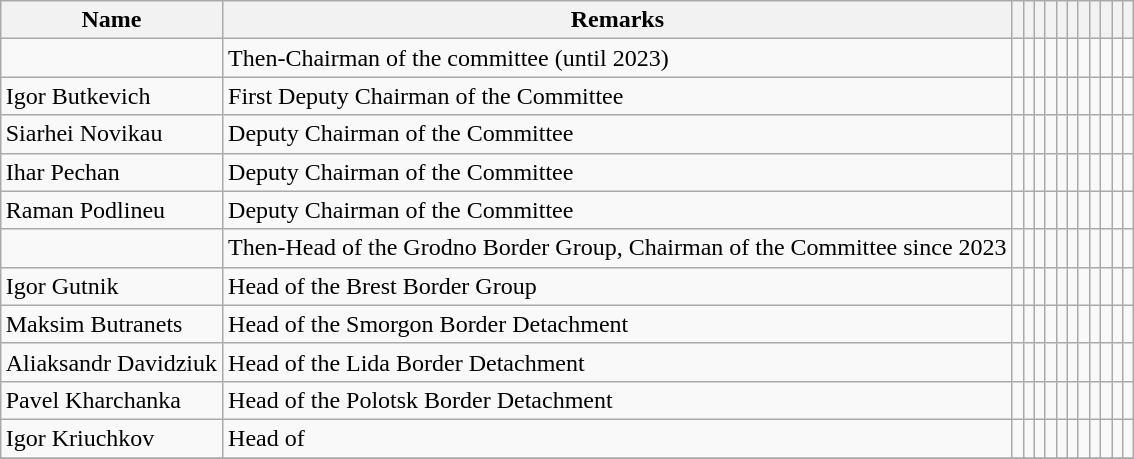<table class="wikitable sortable" style="margin: auto">
<tr>
<th>Name</th>
<th>Remarks</th>
<th></th>
<th></th>
<th></th>
<th></th>
<th></th>
<th></th>
<th></th>
<th></th>
<th></th>
<th></th>
<th></th>
</tr>
<tr>
<td></td>
<td>Then-Chairman of the committee (until 2023)</td>
<td></td>
<td></td>
<td></td>
<td style="text-align:center;"></td>
<td></td>
<td style="text-align:center;"></td>
<td style="text-align:center;"></td>
<td style="text-align:center;"></td>
<td style="text-align:center;"></td>
<td style="text-align:center;"></td>
<td style="text-align:center;"></td>
</tr>
<tr>
<td>Igor Butkevich</td>
<td>First Deputy Chairman of the Committee</td>
<td></td>
<td></td>
<td></td>
<td></td>
<td></td>
<td style="text-align:center;"></td>
<td style="text-align:center;"></td>
<td></td>
<td></td>
<td></td>
<td></td>
</tr>
<tr>
<td>Siarhei Novikau</td>
<td>Deputy Chairman of the Committee</td>
<td></td>
<td></td>
<td></td>
<td></td>
<td></td>
<td style="text-align:center;"></td>
<td style="text-align:center;"></td>
<td></td>
<td></td>
<td></td>
<td></td>
</tr>
<tr>
<td>Ihar Pechan</td>
<td>Deputy Chairman of the Committee</td>
<td></td>
<td></td>
<td></td>
<td></td>
<td></td>
<td style="text-align:center;"></td>
<td style="text-align:center;"></td>
<td></td>
<td></td>
<td></td>
<td></td>
</tr>
<tr>
<td>Raman Podlineu</td>
<td>Deputy Chairman of the Committee</td>
<td></td>
<td></td>
<td></td>
<td></td>
<td></td>
<td style="text-align:center;"></td>
<td style="text-align:center;"></td>
<td></td>
<td></td>
<td></td>
<td></td>
</tr>
<tr>
<td></td>
<td>Then-Head of the Grodno Border Group, Chairman of the Committee since 2023</td>
<td></td>
<td></td>
<td></td>
<td style="text-align:center;"></td>
<td></td>
<td style="text-align:center;"></td>
<td style="text-align:center;"></td>
<td style="text-align:center;"></td>
<td style="text-align:center;"></td>
<td></td>
<td></td>
</tr>
<tr>
<td>Igor Gutnik</td>
<td>Head of the Brest Border Group</td>
<td></td>
<td></td>
<td></td>
<td style="text-align:center;"></td>
<td></td>
<td style="text-align:center;"></td>
<td style="text-align:center;"></td>
<td style="text-align:center;"></td>
<td style="text-align:center;"></td>
<td></td>
<td></td>
</tr>
<tr>
<td>Maksim Butranets</td>
<td>Head of the Smorgon Border Detachment</td>
<td></td>
<td></td>
<td></td>
<td style="text-align:center;"></td>
<td></td>
<td></td>
<td></td>
<td style="text-align:center;"></td>
<td style="text-align:center;"></td>
<td></td>
<td></td>
</tr>
<tr>
<td>Aliaksandr Davidziuk</td>
<td>Head of the Lida Border Detachment</td>
<td></td>
<td></td>
<td></td>
<td style="text-align:center;"></td>
<td></td>
<td></td>
<td></td>
<td style="text-align:center;"></td>
<td style="text-align:center;"></td>
<td></td>
<td></td>
</tr>
<tr>
<td>Pavel Kharchanka</td>
<td>Head of the Polotsk Border Detachment</td>
<td></td>
<td></td>
<td></td>
<td style="text-align:center;"></td>
<td></td>
<td></td>
<td></td>
<td style="text-align:center;"></td>
<td style="text-align:center;"></td>
<td></td>
<td></td>
</tr>
<tr>
<td>Igor Kriuchkov</td>
<td>Head of </td>
<td></td>
<td></td>
<td></td>
<td style="text-align:center;"></td>
<td></td>
<td></td>
<td></td>
<td style="text-align:center;"></td>
<td style="text-align:center;"></td>
<td></td>
<td></td>
</tr>
<tr>
</tr>
</table>
